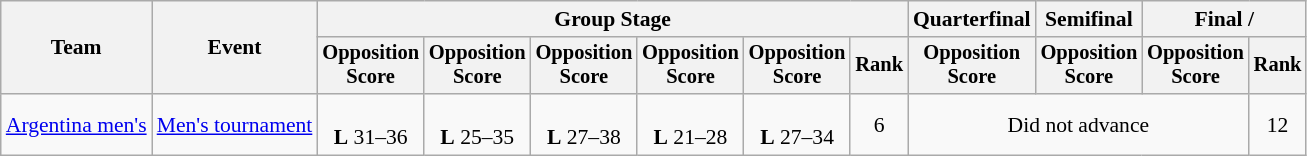<table class="wikitable" style="font-size:90%">
<tr>
<th rowspan=2>Team</th>
<th rowspan=2>Event</th>
<th colspan=6>Group Stage</th>
<th>Quarterfinal</th>
<th>Semifinal</th>
<th colspan=2>Final / </th>
</tr>
<tr style="font-size:95%">
<th>Opposition<br>Score</th>
<th>Opposition<br>Score</th>
<th>Opposition<br>Score</th>
<th>Opposition<br>Score</th>
<th>Opposition<br>Score</th>
<th>Rank</th>
<th>Opposition<br>Score</th>
<th>Opposition<br>Score</th>
<th>Opposition<br>Score</th>
<th>Rank</th>
</tr>
<tr align=center>
<td align=left><a href='#'>Argentina men's</a></td>
<td align=left><a href='#'>Men's tournament</a></td>
<td><br><strong>L</strong> 31–36</td>
<td><br><strong>L</strong> 25–35</td>
<td><br><strong>L</strong> 27–38</td>
<td><br><strong>L</strong> 21–28</td>
<td><br><strong>L</strong> 27–34</td>
<td>6</td>
<td colspan=3>Did not advance</td>
<td>12</td>
</tr>
</table>
